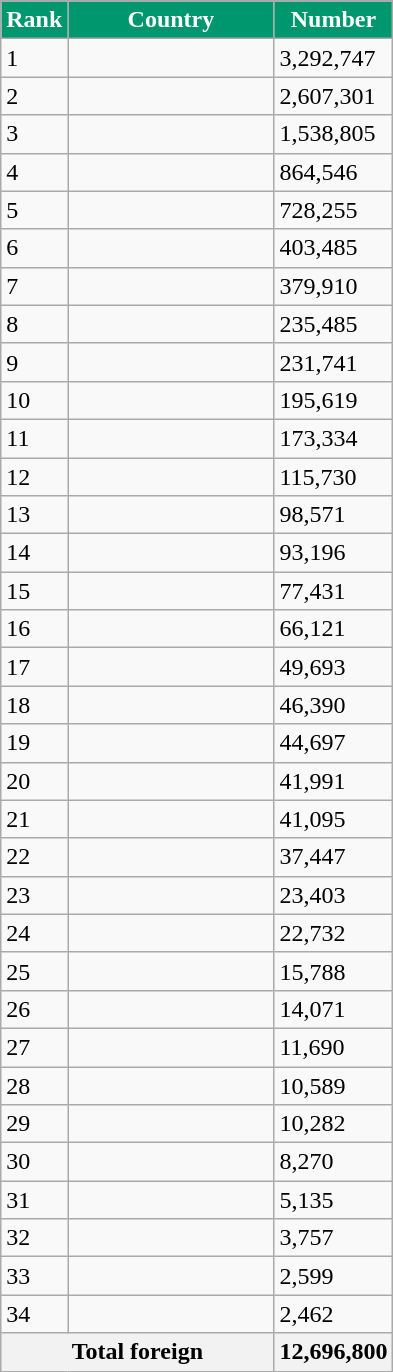<table class="wikitable">
<tr>
</tr>
<tr style="color:white;">
<th style="width:5px; background:#00966E;">Rank</th>
<th style="width:130px; background:#00966E;">Country</th>
<th style="width:50px; background:#00966E;">Number</th>
</tr>
<tr>
<td>1</td>
<td></td>
<td>3,292,747</td>
</tr>
<tr>
<td>2</td>
<td></td>
<td>2,607,301</td>
</tr>
<tr>
<td>3</td>
<td></td>
<td>1,538,805</td>
</tr>
<tr>
<td>4</td>
<td></td>
<td>864,546</td>
</tr>
<tr>
<td>5</td>
<td></td>
<td>728,255</td>
</tr>
<tr>
<td>6</td>
<td></td>
<td>403,485</td>
</tr>
<tr>
<td>7</td>
<td></td>
<td>379,910</td>
</tr>
<tr>
<td>8</td>
<td></td>
<td>235,485</td>
</tr>
<tr>
<td>9</td>
<td></td>
<td>231,741</td>
</tr>
<tr>
<td>10</td>
<td></td>
<td>195,619</td>
</tr>
<tr>
<td>11</td>
<td></td>
<td>173,334</td>
</tr>
<tr>
<td>12</td>
<td></td>
<td>115,730</td>
</tr>
<tr>
<td>13</td>
<td></td>
<td>98,571</td>
</tr>
<tr>
<td>14</td>
<td></td>
<td>93,196</td>
</tr>
<tr>
<td>15</td>
<td></td>
<td>77,431</td>
</tr>
<tr>
<td>16</td>
<td></td>
<td>66,121</td>
</tr>
<tr>
<td>17</td>
<td></td>
<td>49,693</td>
</tr>
<tr>
<td>18</td>
<td></td>
<td>46,390</td>
</tr>
<tr>
<td>19</td>
<td></td>
<td>44,697</td>
</tr>
<tr>
<td>20</td>
<td></td>
<td>41,991</td>
</tr>
<tr>
<td>21</td>
<td></td>
<td>41,095</td>
</tr>
<tr>
<td>22</td>
<td></td>
<td>37,447</td>
</tr>
<tr>
<td>23</td>
<td></td>
<td>23,403</td>
</tr>
<tr>
<td>24</td>
<td></td>
<td>22,732</td>
</tr>
<tr>
<td>25</td>
<td></td>
<td>15,788</td>
</tr>
<tr>
<td>26</td>
<td></td>
<td>14,071</td>
</tr>
<tr>
<td>27</td>
<td></td>
<td>11,690</td>
</tr>
<tr>
<td>28</td>
<td></td>
<td>10,589</td>
</tr>
<tr>
<td>29</td>
<td></td>
<td>10,282</td>
</tr>
<tr>
<td>30</td>
<td></td>
<td>8,270</td>
</tr>
<tr>
<td>31</td>
<td></td>
<td>5,135</td>
</tr>
<tr>
<td>32</td>
<td></td>
<td>3,757</td>
</tr>
<tr>
<td>33</td>
<td></td>
<td>2,599</td>
</tr>
<tr>
<td>34</td>
<td></td>
<td>2,462</td>
</tr>
<tr>
<th colspan=2>Total foreign</th>
<th>12,696,800</th>
</tr>
</table>
